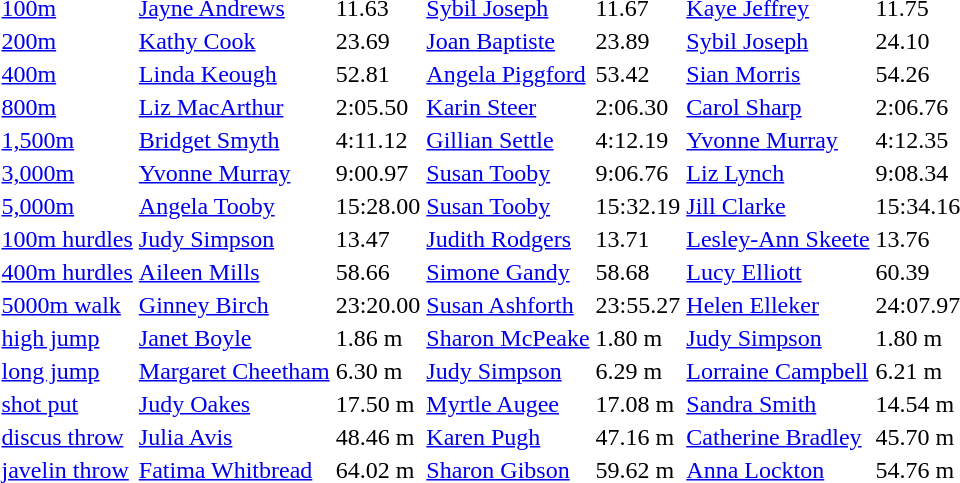<table>
<tr>
<td><a href='#'>100m</a></td>
<td><a href='#'>Jayne Andrews</a></td>
<td>11.63</td>
<td><a href='#'>Sybil Joseph</a></td>
<td>11.67</td>
<td><a href='#'>Kaye Jeffrey</a></td>
<td>11.75</td>
</tr>
<tr>
<td><a href='#'>200m</a></td>
<td><a href='#'>Kathy Cook</a></td>
<td>23.69</td>
<td><a href='#'>Joan Baptiste</a></td>
<td>23.89</td>
<td><a href='#'>Sybil Joseph</a></td>
<td>24.10</td>
</tr>
<tr>
<td><a href='#'>400m</a></td>
<td><a href='#'>Linda Keough</a></td>
<td>52.81</td>
<td><a href='#'>Angela Piggford</a></td>
<td>53.42</td>
<td> <a href='#'>Sian Morris</a></td>
<td>54.26</td>
</tr>
<tr>
<td><a href='#'>800m</a></td>
<td> <a href='#'>Liz MacArthur</a></td>
<td>2:05.50</td>
<td> <a href='#'>Karin Steer</a></td>
<td>2:06.30</td>
<td> <a href='#'>Carol Sharp</a></td>
<td>2:06.76</td>
</tr>
<tr>
<td><a href='#'>1,500m</a></td>
<td><a href='#'>Bridget Smyth</a></td>
<td>4:11.12</td>
<td><a href='#'>Gillian Settle</a></td>
<td>4:12.19</td>
<td> <a href='#'>Yvonne Murray</a></td>
<td>4:12.35</td>
</tr>
<tr>
<td><a href='#'>3,000m</a></td>
<td> <a href='#'>Yvonne Murray</a></td>
<td>9:00.97</td>
<td> <a href='#'>Susan Tooby</a></td>
<td>9:06.76</td>
<td> <a href='#'>Liz Lynch</a></td>
<td>9:08.34</td>
</tr>
<tr>
<td><a href='#'>5,000m</a></td>
<td> <a href='#'>Angela Tooby</a></td>
<td>15:28.00</td>
<td> <a href='#'>Susan Tooby</a></td>
<td>15:32.19</td>
<td><a href='#'>Jill Clarke</a></td>
<td>15:34.16</td>
</tr>
<tr>
<td><a href='#'>100m hurdles</a></td>
<td><a href='#'>Judy Simpson</a></td>
<td>13.47</td>
<td><a href='#'>Judith Rodgers</a></td>
<td>13.71</td>
<td><a href='#'>Lesley-Ann Skeete</a></td>
<td>13.76</td>
</tr>
<tr>
<td><a href='#'>400m hurdles</a></td>
<td><a href='#'>Aileen Mills</a></td>
<td>58.66</td>
<td><a href='#'>Simone Gandy</a></td>
<td>58.68</td>
<td><a href='#'>Lucy Elliott</a></td>
<td>60.39</td>
</tr>
<tr>
<td><a href='#'>5000m walk</a></td>
<td><a href='#'>Ginney Birch</a></td>
<td>23:20.00</td>
<td><a href='#'>Susan Ashforth</a></td>
<td>23:55.27</td>
<td><a href='#'>Helen Elleker</a></td>
<td>24:07.97</td>
</tr>
<tr>
<td><a href='#'>high jump</a></td>
<td> <a href='#'>Janet Boyle</a></td>
<td>1.86 m</td>
<td> <a href='#'>Sharon McPeake</a></td>
<td>1.80 m</td>
<td><a href='#'>Judy Simpson</a></td>
<td>1.80 m</td>
</tr>
<tr>
<td><a href='#'>long jump</a></td>
<td><a href='#'>Margaret Cheetham</a></td>
<td>6.30 m</td>
<td><a href='#'>Judy Simpson</a></td>
<td>6.29 m</td>
<td> <a href='#'>Lorraine Campbell</a></td>
<td>6.21 m</td>
</tr>
<tr>
<td><a href='#'>shot put</a></td>
<td><a href='#'>Judy Oakes</a></td>
<td>17.50 m</td>
<td><a href='#'>Myrtle Augee</a></td>
<td>17.08 m</td>
<td><a href='#'>Sandra Smith</a></td>
<td>14.54 m</td>
</tr>
<tr>
<td><a href='#'>discus throw</a></td>
<td><a href='#'>Julia Avis</a></td>
<td>48.46 m</td>
<td><a href='#'>Karen Pugh</a></td>
<td>47.16 m</td>
<td><a href='#'>Catherine Bradley</a></td>
<td>45.70 m</td>
</tr>
<tr>
<td><a href='#'>javelin throw</a></td>
<td><a href='#'>Fatima Whitbread</a></td>
<td>64.02 m</td>
<td><a href='#'>Sharon Gibson</a></td>
<td>59.62 m</td>
<td><a href='#'>Anna Lockton</a></td>
<td>54.76 m</td>
</tr>
</table>
